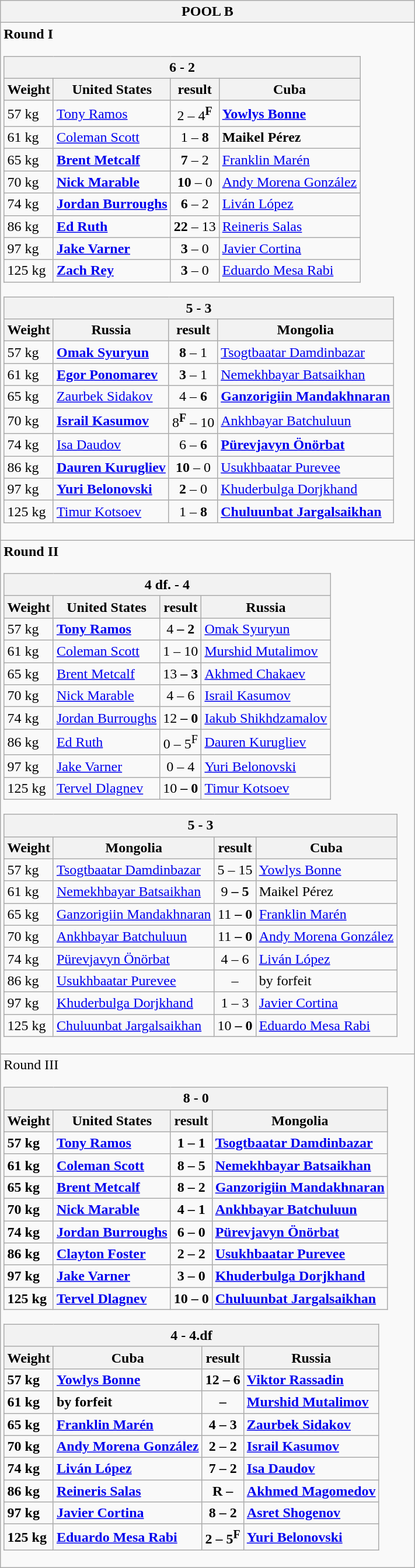<table class="wikitable outercollapse">
<tr>
<th>POOL B</th>
</tr>
<tr>
<td><strong>Round I</strong><br><table class="wikitable collapsible innercollapse">
<tr>
<th colspan=4> 6  -  2</th>
</tr>
<tr>
<th>Weight</th>
<th>United States</th>
<th>result</th>
<th>Cuba</th>
</tr>
<tr>
<td>57 kg</td>
<td><a href='#'>Tony Ramos</a></td>
<td align=center>2 – 4<sup><strong>F</strong></sup></td>
<td><strong><a href='#'>Yowlys Bonne</a></strong></td>
</tr>
<tr>
<td>61 kg</td>
<td><a href='#'>Coleman Scott</a></td>
<td align=center>1 – <strong>8</strong></td>
<td><strong>Maikel Pérez</strong></td>
</tr>
<tr>
<td>65 kg</td>
<td><strong><a href='#'>Brent Metcalf</a> </strong></td>
<td align=center><strong>7</strong> – 2</td>
<td><a href='#'>Franklin Marén</a></td>
</tr>
<tr>
<td>70 kg</td>
<td><strong><a href='#'>Nick Marable</a></strong></td>
<td align=center><strong>10</strong> – 0</td>
<td><a href='#'>Andy Morena González</a></td>
</tr>
<tr>
<td>74 kg</td>
<td><strong><a href='#'>Jordan Burroughs</a></strong></td>
<td align=center><strong>6</strong> – 2</td>
<td><a href='#'>Liván López</a></td>
</tr>
<tr>
<td>86 kg</td>
<td><strong><a href='#'>Ed Ruth</a></strong></td>
<td align=center><strong>22</strong> – 13</td>
<td><a href='#'>Reineris Salas</a></td>
</tr>
<tr>
<td>97 kg</td>
<td><strong><a href='#'>Jake Varner</a></strong></td>
<td align=center><strong>3</strong> – 0</td>
<td><a href='#'>Javier Cortina</a></td>
</tr>
<tr>
<td>125 kg</td>
<td><strong><a href='#'>Zach Rey</a></strong></td>
<td align=center><strong>3</strong> – 0</td>
<td><a href='#'>Eduardo Mesa Rabi</a></td>
</tr>
</table>
<table class="wikitable collapsible innercollapse">
<tr>
<th colspan=4> 5 -  3</th>
</tr>
<tr>
<th>Weight</th>
<th>Russia</th>
<th>result</th>
<th>Mongolia</th>
</tr>
<tr>
<td>57 kg</td>
<td><strong><a href='#'>Omak Syuryun</a></strong></td>
<td align=center><strong>8</strong> – 1</td>
<td><a href='#'>Tsogtbaatar Damdinbazar</a></td>
</tr>
<tr>
<td>61 kg</td>
<td><strong><a href='#'>Egor Ponomarev</a></strong></td>
<td align=center><strong>3</strong> – 1</td>
<td><a href='#'>Nemekhbayar Batsaikhan</a></td>
</tr>
<tr>
<td>65 kg</td>
<td><a href='#'>Zaurbek Sidakov</a></td>
<td align=center>4 – <strong>6</strong></td>
<td><strong><a href='#'>Ganzorigiin Mandakhnaran</a></strong></td>
</tr>
<tr>
<td>70 kg</td>
<td><strong><a href='#'>Israil Kasumov</a></strong></td>
<td align=center>8<sup><strong>F</strong></sup> – 10</td>
<td><a href='#'>Ankhbayar Batchuluun</a></td>
</tr>
<tr>
<td>74 kg</td>
<td><a href='#'>Isa Daudov</a></td>
<td align=center>6 – <strong>6</strong></td>
<td><strong><a href='#'>Pürevjavyn Önörbat</a></strong></td>
</tr>
<tr>
<td>86 kg</td>
<td><strong><a href='#'>Dauren Kurugliev</a></strong></td>
<td align=center><strong>10</strong> – 0</td>
<td><a href='#'>Usukhbaatar Purevee</a></td>
</tr>
<tr>
<td>97 kg</td>
<td><strong><a href='#'>Yuri Belonovski</a></strong></td>
<td align=center><strong>2</strong> – 0</td>
<td><a href='#'>Khuderbulga Dorjkhand</a></td>
</tr>
<tr>
<td>125 kg</td>
<td><a href='#'>Timur Kotsoev</a></td>
<td align=center>1 – <strong>8</strong></td>
<td><strong><a href='#'>Chuluunbat Jargalsaikhan</a></strong></td>
</tr>
</table>
</td>
</tr>
<tr>
<td><strong>Round II</strong><br><table class="wikitable collapsible innercollapse">
<tr>
<th colspan=4> 4 df.  -  4</th>
</tr>
<tr>
<th>Weight</th>
<th>United States</th>
<th>result</th>
<th>Russia</th>
</tr>
<tr>
<td>57 kg</td>
<td><strong><a href='#'>Tony Ramos</a><em></td>
<td align=center></strong>4<strong> – 2</td>
<td><a href='#'>Omak Syuryun</a></td>
</tr>
<tr>
<td>61 kg</td>
<td><a href='#'>Coleman Scott</a></td>
<td align=center>1 – </strong>10<strong></td>
<td></strong><a href='#'>Murshid Mutalimov</a><strong></td>
</tr>
<tr>
<td>65 kg</td>
<td></strong><a href='#'>Brent Metcalf</a> <strong></td>
<td align=center></strong>13<strong> – 3</td>
<td><a href='#'>Akhmed Chakaev</a></td>
</tr>
<tr>
<td>70 kg</td>
<td><a href='#'>Nick Marable</a></td>
<td align=center>4 – </strong>6<strong></td>
<td></strong><a href='#'>Israil Kasumov</a><strong></td>
</tr>
<tr>
<td>74 kg</td>
<td></strong><a href='#'>Jordan Burroughs</a><strong></td>
<td align=center></strong>12<strong> – 0</td>
<td><a href='#'>Iakub Shikhdzamalov</a></td>
</tr>
<tr>
<td>86 kg</td>
<td><a href='#'>Ed Ruth</a></td>
<td align=center>0 – 5<sup></strong>F<strong></sup></td>
<td></strong><a href='#'>Dauren Kurugliev</a><strong></td>
</tr>
<tr>
<td>97 kg</td>
<td><a href='#'>Jake Varner</a></td>
<td align=center>0 – </strong>4<strong></td>
<td></strong><a href='#'>Yuri Belonovski</a><strong></td>
</tr>
<tr>
<td>125 kg</td>
<td></strong><a href='#'>Tervel Dlagnev</a><strong></td>
<td align=center></strong>10<strong> – 0</td>
<td><a href='#'>Timur Kotsoev</a></td>
</tr>
</table>
<table class="wikitable collapsible innercollapse">
<tr>
<th colspan=4> 5 -  3</th>
</tr>
<tr>
<th>Weight</th>
<th>Mongolia</th>
<th>result</th>
<th>Cuba</th>
</tr>
<tr>
<td>57 kg</td>
<td><a href='#'>Tsogtbaatar Damdinbazar</a></td>
<td align=center>5 – </strong>15<strong></td>
<td></strong><a href='#'>Yowlys Bonne</a><strong></td>
</tr>
<tr>
<td>61 kg</td>
<td></strong><a href='#'>Nemekhbayar Batsaikhan</a><strong></td>
<td align=center></strong>9<strong> – 5</td>
<td>Maikel Pérez</td>
</tr>
<tr>
<td>65 kg</td>
<td></strong><a href='#'>Ganzorigiin Mandakhnaran</a> <strong></td>
<td align=center></strong>11<strong> – 0</td>
<td><a href='#'>Franklin Marén</a></td>
</tr>
<tr>
<td>70 kg</td>
<td></strong><a href='#'>Ankhbayar Batchuluun</a><strong></td>
<td align=center></strong>11<strong> – 0</td>
<td><a href='#'>Andy Morena González</a></td>
</tr>
<tr>
<td>74 kg</td>
<td><a href='#'>Pürevjavyn Önörbat</a></td>
<td align=center>4 – </strong>6<strong></td>
<td></strong><a href='#'>Liván López</a><strong></td>
</tr>
<tr>
<td>86 kg</td>
<td></strong><a href='#'>Usukhbaatar Purevee</a><strong></td>
<td align=center>–</td>
<td>by forfeit</td>
</tr>
<tr>
<td>97 kg</td>
<td><a href='#'>Khuderbulga Dorjkhand</a></td>
<td align=center>1 – </strong>3<strong></td>
<td></strong><a href='#'>Javier Cortina</a><strong></td>
</tr>
<tr>
<td>125 kg</td>
<td></strong><a href='#'>Chuluunbat Jargalsaikhan</a><strong></td>
<td align=center></strong>10<strong> – 0</td>
<td><a href='#'>Eduardo Mesa Rabi</a></td>
</tr>
</table>
</td>
</tr>
<tr>
<td></strong>Round III<strong><br><table class="wikitable collapsible innercollapse">
<tr>
<th colspan=4> 8 -  0</th>
</tr>
<tr>
<th>Weight</th>
<th>United States</th>
<th>result</th>
<th>Mongolia</th>
</tr>
<tr>
<td>57 kg</td>
<td></strong><a href='#'>Tony Ramos</a></em></td>
<td align=center><strong>1</strong> – 1</td>
<td><a href='#'>Tsogtbaatar Damdinbazar</a></td>
</tr>
<tr>
<td>61 kg</td>
<td><strong><a href='#'>Coleman Scott</a></strong></td>
<td align=center><strong>8</strong> – 5</td>
<td><a href='#'>Nemekhbayar Batsaikhan</a></td>
</tr>
<tr>
<td>65 kg</td>
<td><strong><a href='#'>Brent Metcalf</a> </strong></td>
<td align=center><strong>8</strong> – 2</td>
<td><a href='#'>Ganzorigiin Mandakhnaran</a></td>
</tr>
<tr>
<td>70 kg</td>
<td><strong><a href='#'>Nick Marable</a></strong></td>
<td align=center><strong>4</strong> – 1</td>
<td><a href='#'>Ankhbayar Batchuluun</a></td>
</tr>
<tr>
<td>74 kg</td>
<td><strong><a href='#'>Jordan Burroughs</a></strong></td>
<td align=center><strong>6</strong> – 0</td>
<td><a href='#'>Pürevjavyn Önörbat</a></td>
</tr>
<tr>
<td>86 kg</td>
<td><strong><a href='#'>Clayton Foster</a></strong></td>
<td align=center><strong>2</strong> – 2</td>
<td><a href='#'>Usukhbaatar Purevee</a></td>
</tr>
<tr>
<td>97 kg</td>
<td><strong><a href='#'>Jake Varner</a></strong></td>
<td align=center><strong>3</strong> – 0</td>
<td><a href='#'>Khuderbulga Dorjkhand</a></td>
</tr>
<tr>
<td>125 kg</td>
<td><strong><a href='#'>Tervel Dlagnev</a></strong></td>
<td align=center><strong>10</strong> – 0</td>
<td><a href='#'>Chuluunbat Jargalsaikhan</a></td>
</tr>
</table>
<table class="wikitable collapsible innercollapse">
<tr>
<th colspan=4>4 -  4.df</th>
</tr>
<tr>
<th>Weight</th>
<th>Cuba</th>
<th>result</th>
<th>Russia</th>
</tr>
<tr>
<td>57 kg</td>
<td><strong><a href='#'>Yowlys Bonne</a></strong></td>
<td align=center><strong>12</strong> – 6</td>
<td><a href='#'>Viktor Rassadin</a></td>
</tr>
<tr>
<td>61 kg</td>
<td>by forfeit</td>
<td align=center>–</td>
<td><strong><a href='#'>Murshid Mutalimov</a></strong></td>
</tr>
<tr>
<td>65 kg</td>
<td><strong><a href='#'>Franklin Marén</a> </strong></td>
<td align=center><strong>4</strong> – 3</td>
<td><a href='#'>Zaurbek Sidakov</a></td>
</tr>
<tr>
<td>70 kg</td>
<td><a href='#'>Andy Morena González</a></td>
<td align=center>2 – <strong>2</strong></td>
<td><strong><a href='#'>Israil Kasumov</a></strong></td>
</tr>
<tr>
<td>74 kg</td>
<td><strong><a href='#'>Liván López</a></strong></td>
<td align=center><strong>7</strong> – 2</td>
<td><a href='#'>Isa Daudov</a></td>
</tr>
<tr>
<td>86 kg</td>
<td><a href='#'>Reineris Salas</a></td>
<td align=center>R –</td>
<td><strong><a href='#'>Akhmed Magomedov</a></strong></td>
</tr>
<tr>
<td>97 kg</td>
<td><strong><a href='#'>Javier Cortina</a></strong></td>
<td align=center><strong>8</strong> – 2</td>
<td><a href='#'>Asret Shogenov</a></td>
</tr>
<tr>
<td>125 kg</td>
<td><a href='#'>Eduardo Mesa Rabi</a></td>
<td align=center>2 – 5<sup><strong>F</strong></sup></td>
<td><strong><a href='#'>Yuri Belonovski</a></strong></td>
</tr>
</table>
</td>
</tr>
</table>
